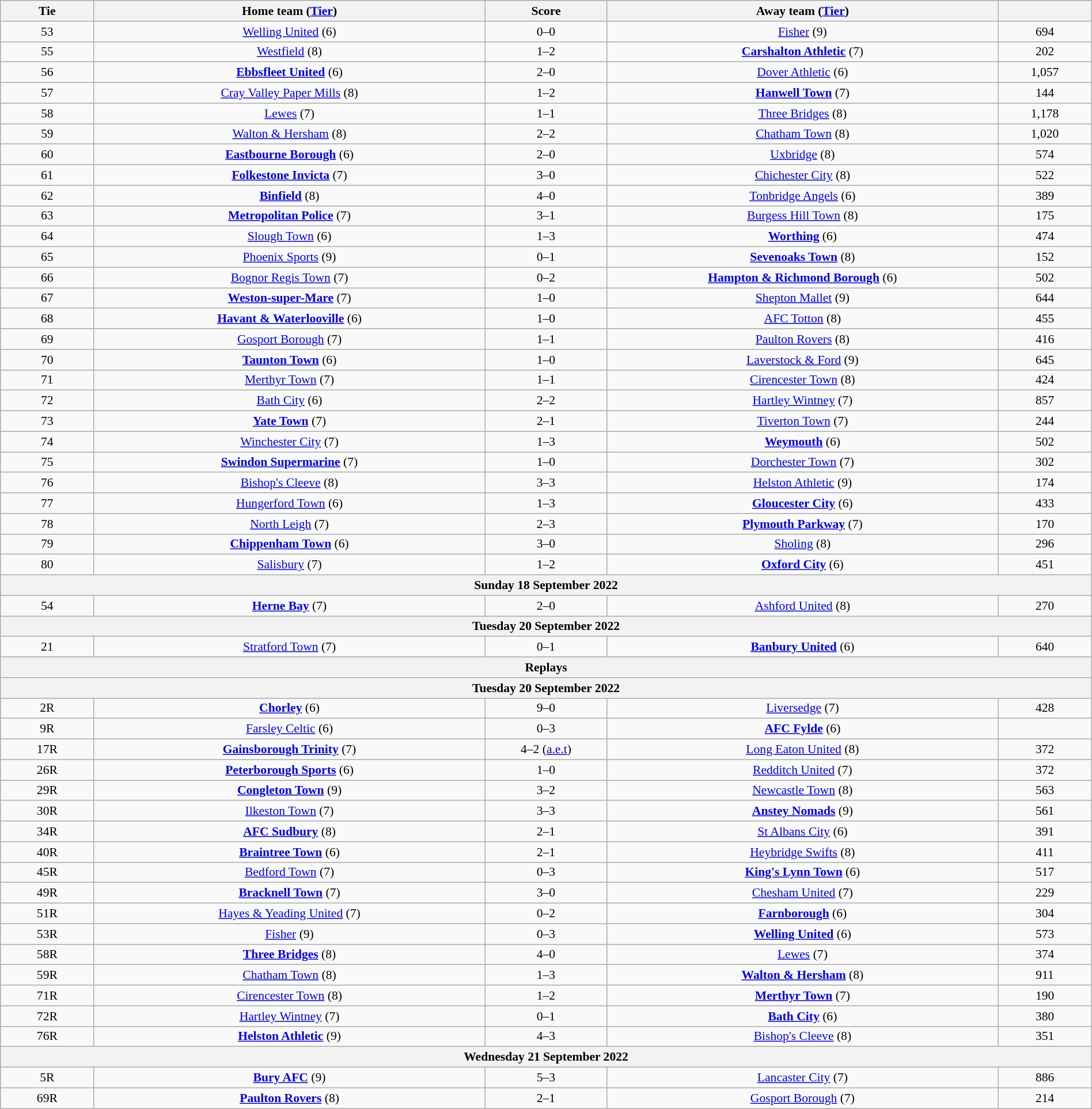<table class="wikitable" style="text-align:center; font-size:90%; width:100%">
<tr>
<th scope="col" style="width:  8.43%;">Tie</th>
<th scope="col" style="width: 35.29%;">Home team (<a href='#'>Tier</a>)</th>
<th scope="col" style="width: 11.00%;">Score</th>
<th scope="col" style="width: 35.29%;">Away team (<a href='#'>Tier</a>)</th>
<th scope="col" style="width:  8.43%;"></th>
</tr>
<tr>
<td>53</td>
<td><a href='#'>Welling United</a> (6)</td>
<td>0–0</td>
<td><a href='#'>Fisher</a> (9)</td>
<td>694</td>
</tr>
<tr>
<td>55</td>
<td><a href='#'>Westfield</a> (8)</td>
<td>1–2</td>
<td><strong><a href='#'>Carshalton Athletic</a></strong> (7)</td>
<td>202</td>
</tr>
<tr>
<td>56</td>
<td><strong><a href='#'>Ebbsfleet United</a></strong> (6)</td>
<td>2–0</td>
<td><a href='#'>Dover Athletic</a> (6)</td>
<td>1,057</td>
</tr>
<tr>
<td>57</td>
<td><a href='#'>Cray Valley Paper Mills</a> (8)</td>
<td>1–2</td>
<td><strong><a href='#'>Hanwell Town</a></strong> (7)</td>
<td>144</td>
</tr>
<tr>
<td>58</td>
<td><a href='#'>Lewes</a> (7)</td>
<td>1–1</td>
<td><a href='#'>Three Bridges</a> (8)</td>
<td>1,178</td>
</tr>
<tr>
<td>59</td>
<td><a href='#'>Walton & Hersham</a> (8)</td>
<td>2–2</td>
<td><a href='#'>Chatham Town</a> (8)</td>
<td>1,020</td>
</tr>
<tr>
<td>60</td>
<td><strong><a href='#'>Eastbourne Borough</a></strong> (6)</td>
<td>2–0</td>
<td><a href='#'>Uxbridge</a> (8)</td>
<td>574</td>
</tr>
<tr>
<td>61</td>
<td><strong><a href='#'>Folkestone Invicta</a></strong> (7)</td>
<td>3–0</td>
<td><a href='#'>Chichester City</a> (8)</td>
<td>522</td>
</tr>
<tr>
<td>62</td>
<td><strong><a href='#'>Binfield</a></strong> (8)</td>
<td>4–0</td>
<td><a href='#'>Tonbridge Angels</a> (6)</td>
<td>389</td>
</tr>
<tr>
<td>63</td>
<td><strong><a href='#'>Metropolitan Police</a></strong> (7)</td>
<td>3–1</td>
<td><a href='#'>Burgess Hill Town</a> (8)</td>
<td>175</td>
</tr>
<tr>
<td>64</td>
<td><a href='#'>Slough Town</a> (6)</td>
<td>1–3</td>
<td><strong><a href='#'>Worthing</a></strong> (6)</td>
<td>474</td>
</tr>
<tr>
<td>65</td>
<td><a href='#'>Phoenix Sports</a> (9)</td>
<td>0–1</td>
<td><strong><a href='#'>Sevenoaks Town</a></strong> (8)</td>
<td>152</td>
</tr>
<tr>
<td>66</td>
<td><a href='#'>Bognor Regis Town</a> (7)</td>
<td>0–2</td>
<td><strong><a href='#'>Hampton & Richmond Borough</a></strong> (6)</td>
<td>502</td>
</tr>
<tr>
<td>67</td>
<td><strong><a href='#'>Weston-super-Mare</a></strong> (7)</td>
<td>1–0</td>
<td><a href='#'>Shepton Mallet</a> (9)</td>
<td>644</td>
</tr>
<tr>
<td>68</td>
<td><strong><a href='#'>Havant & Waterlooville</a></strong> (6)</td>
<td>1–0</td>
<td><a href='#'>AFC Totton</a> (8)</td>
<td>455</td>
</tr>
<tr>
<td>69</td>
<td><a href='#'>Gosport Borough</a> (7)</td>
<td>1–1</td>
<td><a href='#'>Paulton Rovers</a> (8)</td>
<td>416</td>
</tr>
<tr>
<td>70</td>
<td><strong><a href='#'>Taunton Town</a></strong> (6)</td>
<td>1–0</td>
<td><a href='#'>Laverstock & Ford</a> (9)</td>
<td>645</td>
</tr>
<tr>
<td>71</td>
<td><a href='#'>Merthyr Town</a> (7)</td>
<td>1–1</td>
<td><a href='#'>Cirencester Town</a> (8)</td>
<td>424</td>
</tr>
<tr>
<td>72</td>
<td><a href='#'>Bath City</a> (6)</td>
<td>2–2</td>
<td><a href='#'>Hartley Wintney</a> (7)</td>
<td>857</td>
</tr>
<tr>
<td>73</td>
<td><strong><a href='#'>Yate Town</a></strong> (7)</td>
<td>2–1</td>
<td><a href='#'>Tiverton Town</a> (7)</td>
<td>244</td>
</tr>
<tr>
<td>74</td>
<td><a href='#'>Winchester City</a> (7)</td>
<td>1–3</td>
<td><strong><a href='#'>Weymouth</a></strong> (6)</td>
<td>502</td>
</tr>
<tr>
<td>75</td>
<td><strong><a href='#'>Swindon Supermarine</a></strong> (7)</td>
<td>1–0</td>
<td><a href='#'>Dorchester Town</a> (7)</td>
<td>302</td>
</tr>
<tr>
<td>76</td>
<td><a href='#'>Bishop's Cleeve</a> (8)</td>
<td>3–3</td>
<td><a href='#'>Helston Athletic</a> (9)</td>
<td>174</td>
</tr>
<tr>
<td>77</td>
<td><a href='#'>Hungerford Town</a> (6)</td>
<td>1–3</td>
<td><strong><a href='#'>Gloucester City</a></strong> (6)</td>
<td>433</td>
</tr>
<tr>
<td>78</td>
<td><a href='#'>North Leigh</a> (7)</td>
<td>2–3</td>
<td><strong><a href='#'>Plymouth Parkway</a></strong> (7)</td>
<td>170</td>
</tr>
<tr>
<td>79</td>
<td><strong><a href='#'>Chippenham Town</a></strong> (6)</td>
<td>3–0</td>
<td><a href='#'>Sholing</a> (8)</td>
<td>296</td>
</tr>
<tr>
<td>80</td>
<td><a href='#'>Salisbury</a> (7)</td>
<td>1–2</td>
<td><strong><a href='#'>Oxford City</a></strong> (6)</td>
<td>451</td>
</tr>
<tr>
<th colspan="5"><strong>Sunday 18 September 2022</strong></th>
</tr>
<tr>
<td>54</td>
<td><strong><a href='#'>Herne Bay</a></strong> (7)</td>
<td>2–0</td>
<td><a href='#'>Ashford United</a> (8)</td>
<td>270</td>
</tr>
<tr>
<th colspan="5"><strong>Tuesday 20 September 2022</strong></th>
</tr>
<tr>
<td>21</td>
<td><a href='#'>Stratford Town</a> (7)</td>
<td>0–1</td>
<td><strong><a href='#'>Banbury United</a></strong> (6)</td>
<td>640</td>
</tr>
<tr>
<th colspan="5"><strong>Replays</strong></th>
</tr>
<tr>
<th colspan="5"><strong>Tuesday 20 September 2022</strong></th>
</tr>
<tr>
<td>2R</td>
<td><strong><a href='#'>Chorley</a></strong> (6)</td>
<td>9–0</td>
<td><a href='#'>Liversedge</a> (7)</td>
<td>428</td>
</tr>
<tr>
<td>9R</td>
<td><a href='#'>Farsley Celtic</a> (6)</td>
<td>0–3</td>
<td><strong><a href='#'>AFC Fylde</a></strong> (6)</td>
<td></td>
</tr>
<tr>
<td>17R</td>
<td><strong><a href='#'>Gainsborough Trinity</a></strong> (7)</td>
<td>4–2 (<a href='#'>a.e.t</a>)</td>
<td><a href='#'>Long Eaton United</a> (8)</td>
<td>372</td>
</tr>
<tr>
<td>26R</td>
<td><strong><a href='#'>Peterborough Sports</a></strong> (6)</td>
<td>1–0</td>
<td><a href='#'>Redditch United</a> (7)</td>
<td>372</td>
</tr>
<tr>
<td>29R</td>
<td><strong><a href='#'>Congleton Town</a></strong> (9)</td>
<td>3–2</td>
<td><a href='#'>Newcastle Town</a> (8)</td>
<td>563</td>
</tr>
<tr>
<td>30R</td>
<td><a href='#'>Ilkeston Town</a> (7)</td>
<td>3–3 </td>
<td><strong><a href='#'>Anstey Nomads</a></strong> (9)</td>
<td>561</td>
</tr>
<tr>
<td>34R</td>
<td><strong><a href='#'>AFC Sudbury</a></strong> (8)</td>
<td>2–1</td>
<td><a href='#'>St Albans City</a> (6)</td>
<td>391</td>
</tr>
<tr>
<td>40R</td>
<td><strong><a href='#'>Braintree Town</a></strong> (6)</td>
<td>2–1</td>
<td><a href='#'>Heybridge Swifts</a> (8)</td>
<td>411</td>
</tr>
<tr>
<td>45R</td>
<td><a href='#'>Bedford Town</a> (7)</td>
<td>0–3</td>
<td><strong><a href='#'>King's Lynn Town</a></strong> (6)</td>
<td>517</td>
</tr>
<tr>
<td>49R</td>
<td><strong><a href='#'>Bracknell Town</a></strong> (7)</td>
<td>3–0</td>
<td><a href='#'>Chesham United</a> (7)</td>
<td>229</td>
</tr>
<tr>
<td>51R</td>
<td><a href='#'>Hayes & Yeading United</a> (7)</td>
<td>0–2</td>
<td><strong><a href='#'>Farnborough</a></strong> (6)</td>
<td>304</td>
</tr>
<tr>
<td>53R</td>
<td><a href='#'>Fisher</a> (9)</td>
<td>0–3</td>
<td><strong><a href='#'>Welling United</a></strong> (6)</td>
<td>573</td>
</tr>
<tr>
<td>58R</td>
<td><strong><a href='#'>Three Bridges</a></strong> (8)</td>
<td>4–0</td>
<td><a href='#'>Lewes</a> (7)</td>
<td>374</td>
</tr>
<tr>
<td>59R</td>
<td><a href='#'>Chatham Town</a> (8)</td>
<td>1–3</td>
<td><strong><a href='#'>Walton & Hersham</a></strong> (8)</td>
<td>911</td>
</tr>
<tr>
<td>71R</td>
<td><a href='#'>Cirencester Town</a> (8)</td>
<td>1–2</td>
<td><strong><a href='#'>Merthyr Town</a></strong> (7)</td>
<td>190</td>
</tr>
<tr>
<td>72R</td>
<td><a href='#'>Hartley Wintney</a> (7)</td>
<td>0–1 </td>
<td><strong><a href='#'>Bath City</a></strong> (6)</td>
<td>380</td>
</tr>
<tr>
<td>76R</td>
<td><strong><a href='#'>Helston Athletic</a></strong> (9)</td>
<td>4–3</td>
<td><a href='#'>Bishop's Cleeve</a> (8)</td>
<td>351</td>
</tr>
<tr>
<th colspan="5"><strong>Wednesday 21 September 2022</strong></th>
</tr>
<tr>
<td>5R</td>
<td><strong><a href='#'>Bury AFC</a></strong> (9)</td>
<td>5–3</td>
<td><a href='#'>Lancaster City</a> (7)</td>
<td>886</td>
</tr>
<tr>
<td>69R</td>
<td><strong><a href='#'>Paulton Rovers</a></strong> (8)</td>
<td>2–1</td>
<td><a href='#'>Gosport Borough</a> (7)</td>
<td>214</td>
</tr>
</table>
